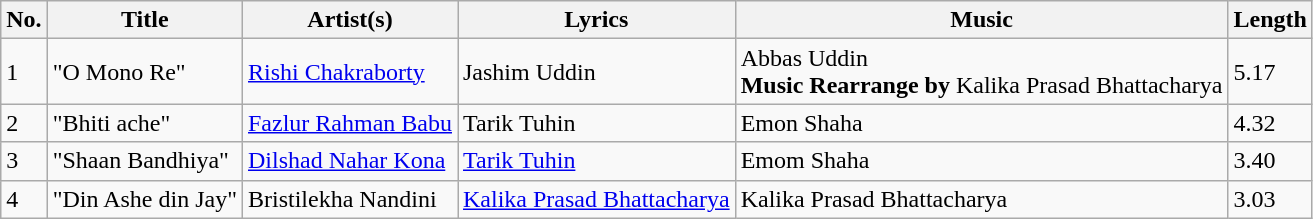<table class="wikitable sortable">
<tr>
<th>No.</th>
<th>Title</th>
<th>Artist(s)</th>
<th>Lyrics</th>
<th>Music</th>
<th>Length</th>
</tr>
<tr>
<td>1</td>
<td>"O Mono Re"</td>
<td><a href='#'>Rishi Chakraborty</a></td>
<td>Jashim Uddin</td>
<td>Abbas Uddin <br><strong>Music Rearrange by</strong> Kalika Prasad Bhattacharya <br></td>
<td>5.17</td>
</tr>
<tr>
<td>2</td>
<td>"Bhiti ache"</td>
<td><a href='#'>Fazlur Rahman Babu</a></td>
<td>Tarik Tuhin</td>
<td>Emon Shaha</td>
<td>4.32</td>
</tr>
<tr>
<td>3</td>
<td>"Shaan Bandhiya"</td>
<td><a href='#'>Dilshad Nahar Kona</a></td>
<td><a href='#'>Tarik Tuhin</a></td>
<td>Emom Shaha</td>
<td>3.40</td>
</tr>
<tr>
<td>4</td>
<td>"Din Ashe din Jay"</td>
<td>Bristilekha Nandini</td>
<td><a href='#'>Kalika Prasad Bhattacharya</a></td>
<td>Kalika Prasad Bhattacharya</td>
<td>3.03</td>
</tr>
</table>
